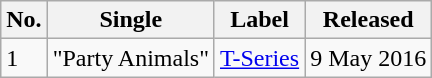<table class="wikitable">
<tr>
<th>No.</th>
<th>Single</th>
<th>Label</th>
<th>Released</th>
</tr>
<tr>
<td>1</td>
<td>"Party Animals"</td>
<td><a href='#'>T-Series</a></td>
<td>9 May 2016</td>
</tr>
</table>
